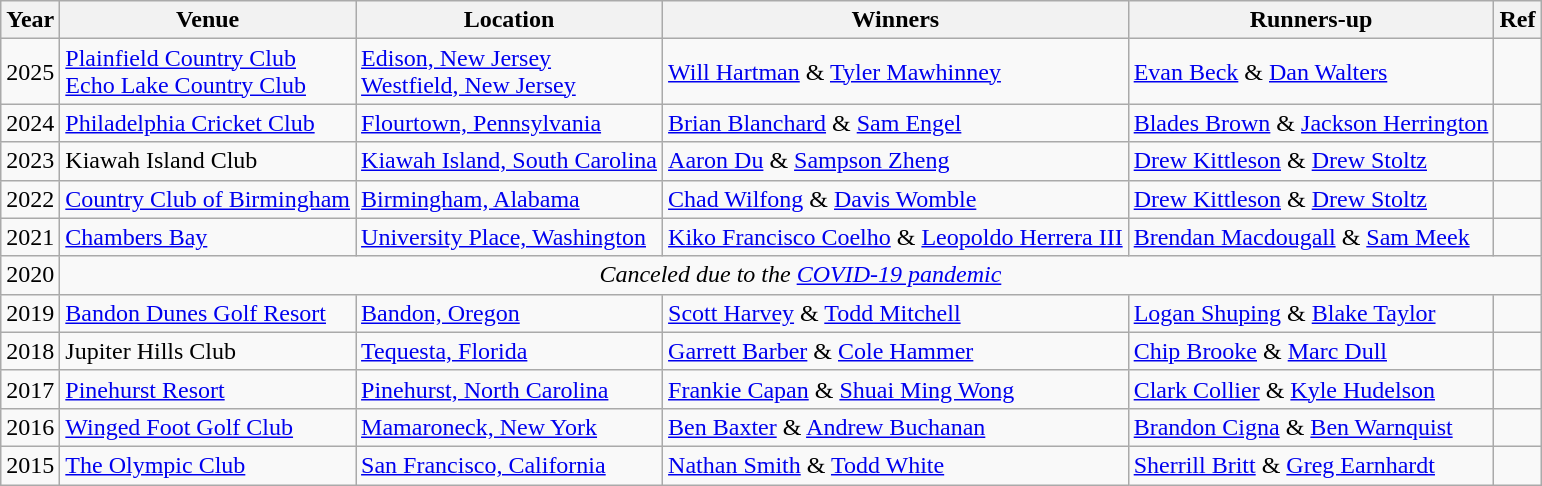<table class=wikitable>
<tr>
<th>Year</th>
<th>Venue</th>
<th>Location</th>
<th>Winners</th>
<th>Runners-up</th>
<th>Ref</th>
</tr>
<tr>
<td>2025</td>
<td><a href='#'>Plainfield Country Club</a><br><a href='#'>Echo Lake Country Club</a></td>
<td><a href='#'>Edison, New Jersey</a><br><a href='#'>Westfield, New Jersey</a></td>
<td> <a href='#'>Will Hartman</a> &  <a href='#'>Tyler Mawhinney</a></td>
<td> <a href='#'>Evan Beck</a> &  <a href='#'>Dan Walters</a></td>
<td></td>
</tr>
<tr>
<td>2024</td>
<td><a href='#'>Philadelphia Cricket Club</a></td>
<td><a href='#'>Flourtown, Pennsylvania</a></td>
<td> <a href='#'>Brian Blanchard</a> &  <a href='#'>Sam Engel</a></td>
<td> <a href='#'>Blades Brown</a> &  <a href='#'>Jackson Herrington</a></td>
<td></td>
</tr>
<tr>
<td>2023</td>
<td>Kiawah Island Club</td>
<td><a href='#'>Kiawah Island, South Carolina</a></td>
<td> <a href='#'>Aaron Du</a> &  <a href='#'>Sampson Zheng</a></td>
<td> <a href='#'>Drew Kittleson</a> &  <a href='#'>Drew Stoltz</a></td>
<td></td>
</tr>
<tr>
<td>2022</td>
<td><a href='#'>Country Club of Birmingham</a></td>
<td><a href='#'>Birmingham, Alabama</a></td>
<td> <a href='#'>Chad Wilfong</a> &  <a href='#'>Davis Womble</a></td>
<td> <a href='#'>Drew Kittleson</a> &  <a href='#'>Drew Stoltz</a></td>
<td></td>
</tr>
<tr>
<td>2021</td>
<td><a href='#'>Chambers Bay</a></td>
<td><a href='#'>University Place, Washington</a></td>
<td> <a href='#'>Kiko Francisco Coelho</a> &   <a href='#'>Leopoldo Herrera III</a></td>
<td> <a href='#'>Brendan Macdougall</a> &  <a href='#'>Sam Meek</a></td>
<td></td>
</tr>
<tr>
<td>2020</td>
<td colspan=5; align=center><em>Canceled due to the <a href='#'>COVID-19 pandemic</a></em></td>
</tr>
<tr>
<td>2019</td>
<td><a href='#'>Bandon Dunes Golf Resort</a></td>
<td><a href='#'>Bandon, Oregon</a></td>
<td> <a href='#'>Scott Harvey</a> &  <a href='#'>Todd Mitchell</a></td>
<td> <a href='#'>Logan Shuping</a> &  <a href='#'>Blake Taylor</a></td>
<td></td>
</tr>
<tr>
<td>2018</td>
<td>Jupiter Hills Club</td>
<td><a href='#'>Tequesta, Florida</a></td>
<td> <a href='#'>Garrett Barber</a> &  <a href='#'>Cole Hammer</a></td>
<td> <a href='#'>Chip Brooke</a> &  <a href='#'>Marc Dull</a></td>
<td></td>
</tr>
<tr>
<td>2017</td>
<td><a href='#'>Pinehurst Resort</a></td>
<td><a href='#'>Pinehurst, North Carolina</a></td>
<td> <a href='#'>Frankie Capan</a> &  <a href='#'>Shuai Ming Wong</a></td>
<td> <a href='#'>Clark Collier</a> &  <a href='#'>Kyle Hudelson</a></td>
<td></td>
</tr>
<tr>
<td>2016</td>
<td><a href='#'>Winged Foot Golf Club</a></td>
<td><a href='#'>Mamaroneck, New York</a></td>
<td>  <a href='#'>Ben Baxter</a> &  <a href='#'>Andrew Buchanan</a></td>
<td> <a href='#'>Brandon Cigna</a> &  <a href='#'>Ben Warnquist</a></td>
<td></td>
</tr>
<tr>
<td>2015</td>
<td><a href='#'>The Olympic Club</a></td>
<td><a href='#'>San Francisco, California</a></td>
<td> <a href='#'>Nathan Smith</a> &  <a href='#'>Todd White</a></td>
<td> <a href='#'>Sherrill Britt</a> &  <a href='#'>Greg Earnhardt</a></td>
<td></td>
</tr>
</table>
